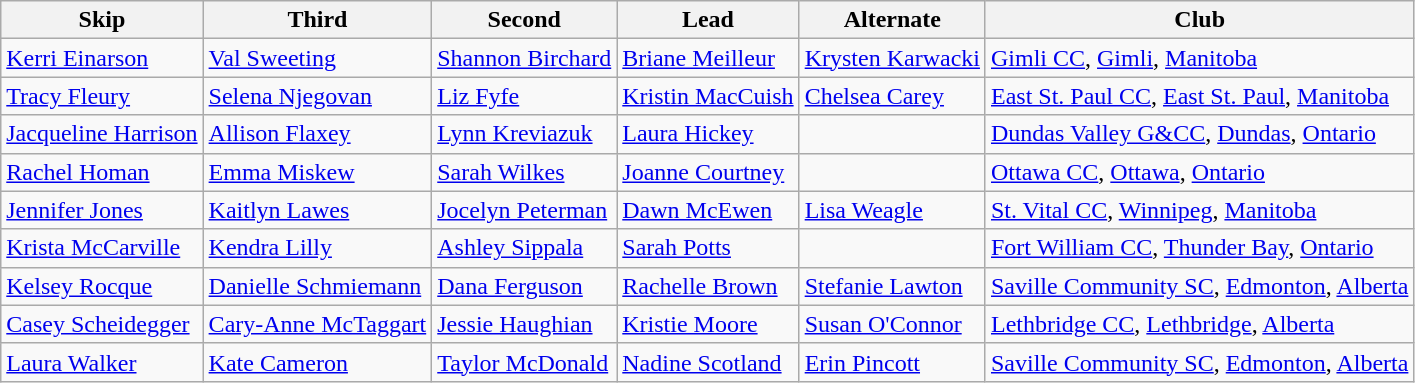<table class="wikitable">
<tr>
<th scope="col">Skip</th>
<th scope="col">Third</th>
<th scope="col">Second</th>
<th scope="col">Lead</th>
<th scope="col">Alternate</th>
<th scope="col">Club</th>
</tr>
<tr>
<td><a href='#'>Kerri Einarson</a></td>
<td><a href='#'>Val Sweeting</a></td>
<td><a href='#'>Shannon Birchard</a></td>
<td><a href='#'>Briane Meilleur</a></td>
<td><a href='#'>Krysten Karwacki</a></td>
<td> <a href='#'>Gimli CC</a>, <a href='#'>Gimli</a>, <a href='#'>Manitoba</a></td>
</tr>
<tr>
<td><a href='#'>Tracy Fleury</a></td>
<td><a href='#'>Selena Njegovan</a></td>
<td><a href='#'>Liz Fyfe</a></td>
<td><a href='#'>Kristin MacCuish</a></td>
<td><a href='#'>Chelsea Carey</a></td>
<td> <a href='#'>East St. Paul CC</a>, <a href='#'>East St. Paul</a>, <a href='#'>Manitoba</a></td>
</tr>
<tr>
<td><a href='#'>Jacqueline Harrison</a></td>
<td><a href='#'>Allison Flaxey</a></td>
<td><a href='#'>Lynn Kreviazuk</a></td>
<td><a href='#'>Laura Hickey</a></td>
<td></td>
<td> <a href='#'>Dundas Valley G&CC</a>, <a href='#'>Dundas</a>, <a href='#'>Ontario</a></td>
</tr>
<tr>
<td><a href='#'>Rachel Homan</a></td>
<td><a href='#'>Emma Miskew</a></td>
<td><a href='#'>Sarah Wilkes</a></td>
<td><a href='#'>Joanne Courtney</a></td>
<td></td>
<td> <a href='#'>Ottawa CC</a>, <a href='#'>Ottawa</a>, <a href='#'>Ontario</a></td>
</tr>
<tr>
<td><a href='#'>Jennifer Jones</a></td>
<td><a href='#'>Kaitlyn Lawes</a></td>
<td><a href='#'>Jocelyn Peterman</a></td>
<td><a href='#'>Dawn McEwen</a></td>
<td><a href='#'>Lisa Weagle</a></td>
<td> <a href='#'>St. Vital CC</a>, <a href='#'>Winnipeg</a>, <a href='#'>Manitoba</a></td>
</tr>
<tr>
<td><a href='#'>Krista McCarville</a></td>
<td><a href='#'>Kendra Lilly</a></td>
<td><a href='#'>Ashley Sippala</a></td>
<td><a href='#'>Sarah Potts</a></td>
<td></td>
<td> <a href='#'>Fort William CC</a>, <a href='#'>Thunder Bay</a>, <a href='#'>Ontario</a></td>
</tr>
<tr>
<td><a href='#'>Kelsey Rocque</a></td>
<td><a href='#'>Danielle Schmiemann</a></td>
<td><a href='#'>Dana Ferguson</a></td>
<td><a href='#'>Rachelle Brown</a></td>
<td><a href='#'>Stefanie Lawton</a></td>
<td> <a href='#'>Saville Community SC</a>, <a href='#'>Edmonton</a>, <a href='#'>Alberta</a></td>
</tr>
<tr>
<td><a href='#'>Casey Scheidegger</a></td>
<td><a href='#'>Cary-Anne McTaggart</a></td>
<td><a href='#'>Jessie Haughian</a></td>
<td><a href='#'>Kristie Moore</a></td>
<td><a href='#'>Susan O'Connor</a></td>
<td> <a href='#'>Lethbridge CC</a>, <a href='#'>Lethbridge</a>, <a href='#'>Alberta</a></td>
</tr>
<tr>
<td><a href='#'>Laura Walker</a></td>
<td><a href='#'>Kate Cameron</a></td>
<td><a href='#'>Taylor McDonald</a></td>
<td><a href='#'>Nadine Scotland</a></td>
<td><a href='#'>Erin Pincott</a></td>
<td> <a href='#'>Saville Community SC</a>, <a href='#'>Edmonton</a>, <a href='#'>Alberta</a></td>
</tr>
</table>
